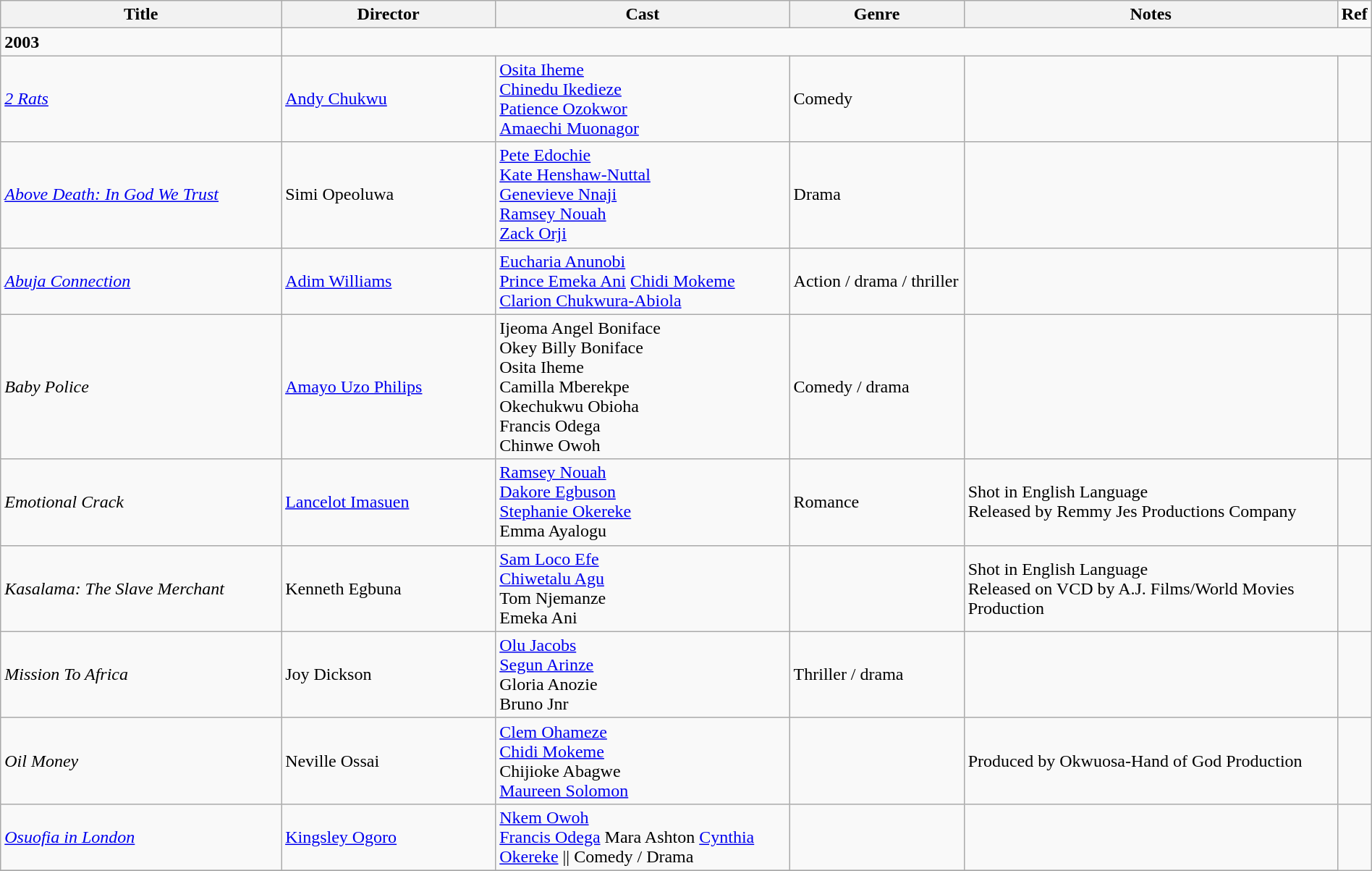<table class="wikitable" width= "100%">
<tr>
<th width=21%>Title</th>
<th width=16%>Director</th>
<th width=22%>Cast</th>
<th width=13%>Genre</th>
<th width=28%>Notes</th>
<td><strong>Ref</strong></td>
</tr>
<tr>
<td><strong>2003</strong></td>
</tr>
<tr>
<td><em><a href='#'>2 Rats</a></em></td>
<td><a href='#'>Andy Chukwu</a></td>
<td><a href='#'>Osita Iheme</a><br><a href='#'>Chinedu Ikedieze</a><br><a href='#'>Patience Ozokwor</a><br><a href='#'>Amaechi Muonagor</a></td>
<td>Comedy</td>
<td></td>
<td></td>
</tr>
<tr>
<td><em><a href='#'>Above Death: In God We Trust</a></em></td>
<td>Simi Opeoluwa</td>
<td><a href='#'>Pete Edochie</a><br><a href='#'>Kate Henshaw-Nuttal</a><br><a href='#'>Genevieve Nnaji</a><br><a href='#'>Ramsey Nouah</a><br><a href='#'>Zack Orji</a></td>
<td>Drama</td>
<td></td>
<td></td>
</tr>
<tr>
<td><em><a href='#'>Abuja Connection</a></em></td>
<td><a href='#'>Adim Williams</a></td>
<td><a href='#'>Eucharia Anunobi</a><br><a href='#'>Prince Emeka Ani</a>
<a href='#'>Chidi Mokeme</a>
<a href='#'>Clarion Chukwura-Abiola</a></td>
<td>Action / drama / thriller</td>
<td></td>
<td></td>
</tr>
<tr>
<td><em>Baby Police</em></td>
<td><a href='#'>Amayo Uzo Philips</a></td>
<td>Ijeoma Angel Boniface<br>Okey Billy Boniface<br>Osita Iheme<br>Camilla Mberekpe<br>Okechukwu Obioha<br>Francis Odega<br>Chinwe Owoh</td>
<td>Comedy / drama</td>
<td></td>
<td></td>
</tr>
<tr>
<td><em>Emotional Crack</em></td>
<td><a href='#'>Lancelot Imasuen</a></td>
<td><a href='#'>Ramsey Nouah</a><br><a href='#'>Dakore Egbuson</a><br><a href='#'>Stephanie Okereke</a><br>Emma Ayalogu</td>
<td>Romance</td>
<td>Shot in English Language<br>Released by Remmy Jes Productions Company</td>
<td></td>
</tr>
<tr>
<td><em>Kasalama: The Slave Merchant</em></td>
<td>Kenneth Egbuna</td>
<td><a href='#'>Sam Loco Efe</a><br><a href='#'>Chiwetalu Agu</a><br>Tom Njemanze<br>Emeka Ani</td>
<td></td>
<td>Shot in English Language<br>Released on VCD by A.J. Films/World Movies Production</td>
<td></td>
</tr>
<tr>
<td><em>Mission To Africa</em></td>
<td>Joy Dickson</td>
<td><a href='#'>Olu Jacobs</a><br><a href='#'>Segun Arinze</a><br>Gloria Anozie<br>Bruno Jnr</td>
<td>Thriller / drama</td>
<td></td>
<td></td>
</tr>
<tr>
<td><em>Oil Money</em></td>
<td>Neville Ossai</td>
<td><a href='#'>Clem Ohameze</a><br><a href='#'>Chidi Mokeme</a><br>Chijioke Abagwe<br><a href='#'>Maureen Solomon</a></td>
<td></td>
<td>Produced by Okwuosa-Hand of God Production</td>
<td></td>
</tr>
<tr>
<td><em><a href='#'>Osuofia in London</a></em></td>
<td><a href='#'>Kingsley Ogoro</a></td>
<td><a href='#'>Nkem Owoh</a><br><a href='#'>Francis Odega</a>
Mara Ashton
<a href='#'>Cynthia Okereke</a> || Comedy /
Drama</td>
<td></td>
<td></td>
</tr>
<tr>
</tr>
</table>
